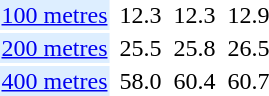<table>
<tr>
<td bgcolor = DDEEFF><a href='#'>100 metres</a></td>
<td></td>
<td>12.3</td>
<td></td>
<td>12.3</td>
<td></td>
<td>12.9</td>
</tr>
<tr>
<td bgcolor = DDEEFF><a href='#'>200 metres</a></td>
<td></td>
<td>25.5</td>
<td></td>
<td>25.8</td>
<td></td>
<td>26.5</td>
</tr>
<tr>
<td bgcolor = DDEEFF><a href='#'>400 metres</a></td>
<td></td>
<td>58.0</td>
<td></td>
<td>60.4</td>
<td></td>
<td>60.7</td>
</tr>
</table>
